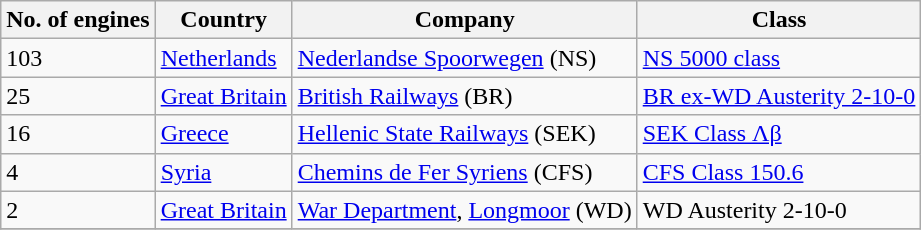<table class="wikitable sortable">
<tr>
<th>No. of engines</th>
<th>Country</th>
<th>Company</th>
<th>Class</th>
</tr>
<tr>
<td>103</td>
<td><a href='#'>Netherlands</a></td>
<td><a href='#'>Nederlandse Spoorwegen</a> (NS)</td>
<td><a href='#'>NS 5000 class</a></td>
</tr>
<tr>
<td>25</td>
<td><a href='#'>Great Britain</a></td>
<td><a href='#'>British Railways</a> (BR)</td>
<td><a href='#'>BR ex-WD Austerity 2-10-0</a></td>
</tr>
<tr>
<td>16</td>
<td><a href='#'>Greece</a></td>
<td><a href='#'>Hellenic State Railways</a> (SEK)</td>
<td><a href='#'>SEK Class Λβ</a></td>
</tr>
<tr>
<td>4</td>
<td><a href='#'>Syria</a></td>
<td><a href='#'>Chemins de Fer Syriens</a> (CFS)</td>
<td><a href='#'>CFS Class 150.6</a></td>
</tr>
<tr>
<td>2</td>
<td><a href='#'>Great Britain</a></td>
<td><a href='#'>War Department</a>, <a href='#'>Longmoor</a> (WD)</td>
<td>WD Austerity 2-10-0</td>
</tr>
<tr>
</tr>
</table>
